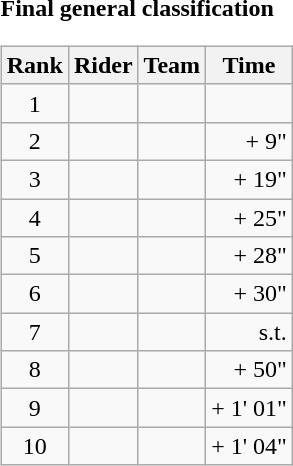<table>
<tr>
<td><strong>Final general classification</strong><br><table class="wikitable">
<tr>
<th scope="col">Rank</th>
<th scope="col">Rider</th>
<th scope="col">Team</th>
<th scope="col">Time</th>
</tr>
<tr>
<td style="text-align:center;">1</td>
<td></td>
<td></td>
<td style="text-align:right;"></td>
</tr>
<tr>
<td style="text-align:center;">2</td>
<td></td>
<td></td>
<td style="text-align:right;">+ 9"</td>
</tr>
<tr>
<td style="text-align:center;">3</td>
<td></td>
<td></td>
<td style="text-align:right;">+ 19"</td>
</tr>
<tr>
<td style="text-align:center;">4</td>
<td></td>
<td></td>
<td style="text-align:right;">+ 25"</td>
</tr>
<tr>
<td style="text-align:center;">5</td>
<td></td>
<td></td>
<td style="text-align:right;">+ 28"</td>
</tr>
<tr>
<td style="text-align:center;">6</td>
<td></td>
<td></td>
<td style="text-align:right;">+ 30"</td>
</tr>
<tr>
<td style="text-align:center;">7</td>
<td></td>
<td></td>
<td style="text-align:right;">s.t.</td>
</tr>
<tr>
<td style="text-align:center;">8</td>
<td></td>
<td></td>
<td style="text-align:right;">+ 50"</td>
</tr>
<tr>
<td style="text-align:center;">9</td>
<td></td>
<td></td>
<td style="text-align:right;">+ 1' 01"</td>
</tr>
<tr>
<td style="text-align:center;">10</td>
<td></td>
<td></td>
<td style="text-align:right;">+ 1' 04"</td>
</tr>
</table>
</td>
</tr>
</table>
